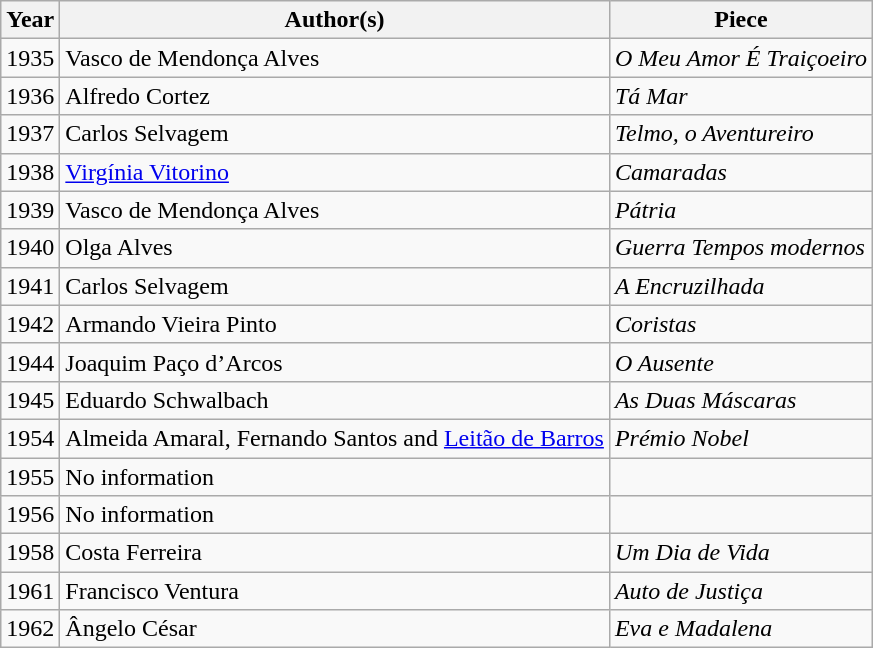<table class="wikitable sortable mw-collapsible mw-collapsed">
<tr>
<th>Year</th>
<th>Author(s)</th>
<th>Piece</th>
</tr>
<tr>
<td>1935</td>
<td>Vasco de Mendonça Alves</td>
<td><em>O Meu Amor É Traiçoeiro</em></td>
</tr>
<tr>
<td>1936</td>
<td>Alfredo Cortez</td>
<td><em>Tá Mar</em></td>
</tr>
<tr>
<td>1937</td>
<td>Carlos Selvagem</td>
<td><em>Telmo, o Aventureiro</em></td>
</tr>
<tr>
<td>1938</td>
<td><a href='#'>Virgínia Vitorino</a></td>
<td><em>Camaradas</em></td>
</tr>
<tr>
<td>1939</td>
<td>Vasco de Mendonça Alves</td>
<td><em>Pátria</em></td>
</tr>
<tr>
<td>1940</td>
<td>Olga Alves</td>
<td><em>Guerra Tempos modernos</em></td>
</tr>
<tr>
<td>1941</td>
<td>Carlos Selvagem</td>
<td><em>A Encruzilhada</em></td>
</tr>
<tr>
<td>1942</td>
<td>Armando Vieira Pinto</td>
<td><em>Coristas</em></td>
</tr>
<tr>
<td>1944</td>
<td>Joaquim Paço d’Arcos</td>
<td><em>O Ausente</em></td>
</tr>
<tr>
<td>1945</td>
<td>Eduardo Schwalbach</td>
<td><em>As Duas Máscaras</em></td>
</tr>
<tr>
<td>1954</td>
<td>Almeida Amaral, Fernando Santos and <a href='#'>Leitão de Barros</a></td>
<td><em>Prémio Nobel</em></td>
</tr>
<tr>
<td>1955</td>
<td>No information</td>
<td></td>
</tr>
<tr>
<td>1956</td>
<td>No information</td>
<td></td>
</tr>
<tr>
<td>1958</td>
<td>Costa Ferreira</td>
<td><em>Um Dia de Vida</em></td>
</tr>
<tr>
<td>1961</td>
<td>Francisco Ventura</td>
<td><em>Auto de Justiça</em></td>
</tr>
<tr>
<td>1962</td>
<td>Ângelo César</td>
<td><em>Eva e Madalena</em></td>
</tr>
</table>
